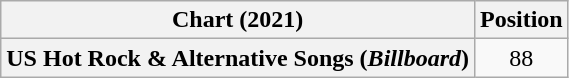<table class="wikitable plainrowheaders" style="text-align:center">
<tr>
<th scope="col">Chart (2021)</th>
<th scope="col">Position</th>
</tr>
<tr>
<th scope="row">US Hot Rock & Alternative Songs (<em>Billboard</em>)</th>
<td>88</td>
</tr>
</table>
